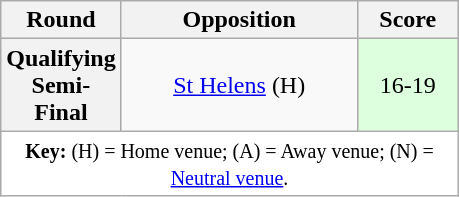<table class="wikitable plainrowheaders" style="text-align:center;margin-left:1em">
<tr>
<th width="25">Round</th>
<th width="150">Opposition</th>
<th width="60">Score</th>
</tr>
<tr>
<th scope=row style="text-align:center">Qualifying Semi-Final</th>
<td> <a href='#'>St Helens</a> (H)</td>
<td bgcolor=DDFFDD>16-19</td>
</tr>
<tr>
<td colspan="3" style="background-color:white;"><small><strong>Key:</strong> (H) = Home venue; (A) = Away venue; (N) = <a href='#'>Neutral venue</a>.</small></td>
</tr>
</table>
